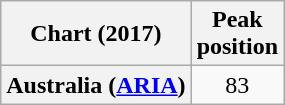<table class="wikitable plainrowheaders" style="text-align:center;">
<tr>
<th scope="col">Chart (2017)</th>
<th scope="col">Peak<br>position</th>
</tr>
<tr>
<th scope="row">Australia (<a href='#'>ARIA</a>)</th>
<td>83</td>
</tr>
</table>
